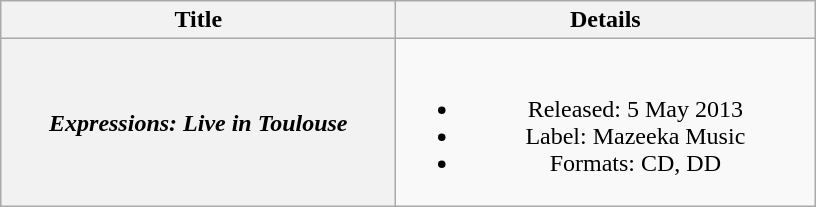<table class="wikitable plainrowheaders" style="text-align:center;">
<tr>
<th scope="col" style="width:16em;">Title</th>
<th scope="col" style="width:17em;">Details</th>
</tr>
<tr>
<th scope="row"><em>Expressions: Live in Toulouse</em></th>
<td><br><ul><li>Released: 5 May 2013 </li><li>Label: Mazeeka Music </li><li>Formats: CD, DD</li></ul></td>
</tr>
</table>
